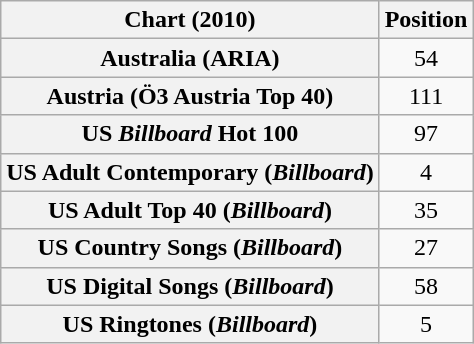<table class="wikitable sortable plainrowheaders" style="text-align:center">
<tr>
<th scope="col">Chart (2010)</th>
<th scope="col">Position</th>
</tr>
<tr>
<th scope="row">Australia (ARIA)</th>
<td>54</td>
</tr>
<tr>
<th scope="row">Austria (Ö3 Austria Top 40)</th>
<td>111</td>
</tr>
<tr>
<th scope="row">US <em>Billboard</em> Hot 100</th>
<td>97</td>
</tr>
<tr>
<th scope="row">US Adult Contemporary (<em>Billboard</em>)</th>
<td>4</td>
</tr>
<tr>
<th scope="row">US Adult Top 40 (<em>Billboard</em>)</th>
<td>35</td>
</tr>
<tr>
<th scope="row">US Country Songs (<em>Billboard</em>)</th>
<td>27</td>
</tr>
<tr>
<th scope="row">US Digital Songs (<em>Billboard</em>)</th>
<td>58</td>
</tr>
<tr>
<th scope="row">US Ringtones (<em>Billboard</em>)</th>
<td>5</td>
</tr>
</table>
